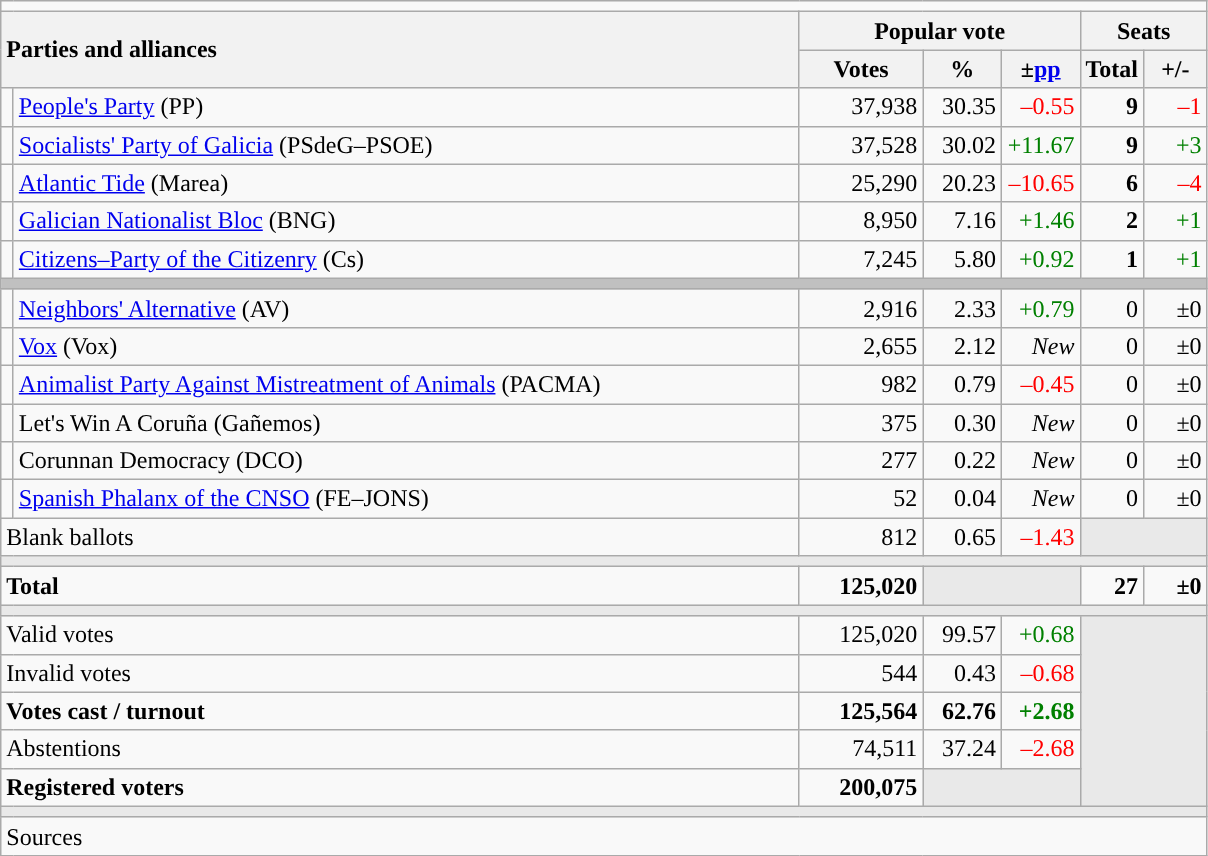<table class="wikitable" style="text-align:right;">
<tr>
<td colspan="7"></td>
</tr>
<tr>
<th style="text-align:left;" rowspan="2" colspan="2" width="525">Parties and alliances</th>
<th colspan="3">Popular vote</th>
<th colspan="2">Seats</th>
</tr>
<tr>
<th width="75">Votes</th>
<th width="45">%</th>
<th width="45">±<a href='#'>pp</a></th>
<th width="35">Total</th>
<th width="35">+/-</th>
</tr>
<tr>
<td width="1" style="color:inherit;background:"></td>
<td align="left"><a href='#'>People's Party</a> (PP)</td>
<td>37,938</td>
<td>30.35</td>
<td style="color:red;">–0.55</td>
<td><strong>9</strong></td>
<td style="color:red;">–1</td>
</tr>
<tr>
<td style="color:inherit;background:"></td>
<td align="left"><a href='#'>Socialists' Party of Galicia</a> (PSdeG–PSOE)</td>
<td>37,528</td>
<td>30.02</td>
<td style="color:green;">+11.67</td>
<td><strong>9</strong></td>
<td style="color:green;">+3</td>
</tr>
<tr>
<td style="color:inherit;background:"></td>
<td align="left"><a href='#'>Atlantic Tide</a> (Marea)</td>
<td>25,290</td>
<td>20.23</td>
<td style="color:red;">–10.65</td>
<td><strong>6</strong></td>
<td style="color:red;">–4</td>
</tr>
<tr>
<td style="color:inherit;background:"></td>
<td align="left"><a href='#'>Galician Nationalist Bloc</a> (BNG)</td>
<td>8,950</td>
<td>7.16</td>
<td style="color:green;">+1.46</td>
<td><strong>2</strong></td>
<td style="color:green;">+1</td>
</tr>
<tr>
<td style="color:inherit;background:"></td>
<td align="left"><a href='#'>Citizens–Party of the Citizenry</a> (Cs)</td>
<td>7,245</td>
<td>5.80</td>
<td style="color:green;">+0.92</td>
<td><strong>1</strong></td>
<td style="color:green;">+1</td>
</tr>
<tr>
<td colspan="7" bgcolor="#C0C0C0"></td>
</tr>
<tr>
<td style="color:inherit;background:"></td>
<td align="left"><a href='#'>Neighbors' Alternative</a> (AV)</td>
<td>2,916</td>
<td>2.33</td>
<td style="color:green;">+0.79</td>
<td>0</td>
<td>±0</td>
</tr>
<tr>
<td style="color:inherit;background:"></td>
<td align="left"><a href='#'>Vox</a> (Vox)</td>
<td>2,655</td>
<td>2.12</td>
<td><em>New</em></td>
<td>0</td>
<td>±0</td>
</tr>
<tr>
<td style="color:inherit;background:"></td>
<td align="left"><a href='#'>Animalist Party Against Mistreatment of Animals</a> (PACMA)</td>
<td>982</td>
<td>0.79</td>
<td style="color:red;">–0.45</td>
<td>0</td>
<td>±0</td>
</tr>
<tr>
<td style="color:inherit;background:"></td>
<td align="left">Let's Win A Coruña (Gañemos)</td>
<td>375</td>
<td>0.30</td>
<td><em>New</em></td>
<td>0</td>
<td>±0</td>
</tr>
<tr>
<td style="color:inherit;background:"></td>
<td align="left">Corunnan Democracy (DCO)</td>
<td>277</td>
<td>0.22</td>
<td><em>New</em></td>
<td>0</td>
<td>±0</td>
</tr>
<tr>
<td style="color:inherit;background:"></td>
<td align="left"><a href='#'>Spanish Phalanx of the CNSO</a> (FE–JONS)</td>
<td>52</td>
<td>0.04</td>
<td><em>New</em></td>
<td>0</td>
<td>±0</td>
</tr>
<tr>
<td align="left" colspan="2">Blank ballots</td>
<td>812</td>
<td>0.65</td>
<td style="color:red;">–1.43</td>
<td bgcolor="#E9E9E9" colspan="2"></td>
</tr>
<tr>
<td colspan="7" bgcolor="#E9E9E9"></td>
</tr>
<tr style="font-weight:bold;">
<td align="left" colspan="2">Total</td>
<td>125,020</td>
<td bgcolor="#E9E9E9" colspan="2"></td>
<td>27</td>
<td>±0</td>
</tr>
<tr>
<td colspan="7" bgcolor="#E9E9E9"></td>
</tr>
<tr>
<td align="left" colspan="2">Valid votes</td>
<td>125,020</td>
<td>99.57</td>
<td style="color:green;">+0.68</td>
<td bgcolor="#E9E9E9" colspan="2" rowspan="5"></td>
</tr>
<tr>
<td align="left" colspan="2">Invalid votes</td>
<td>544</td>
<td>0.43</td>
<td style="color:red;">–0.68</td>
</tr>
<tr style="font-weight:bold;">
<td align="left" colspan="2">Votes cast / turnout</td>
<td>125,564</td>
<td>62.76</td>
<td style="color:green;">+2.68</td>
</tr>
<tr>
<td align="left" colspan="2">Abstentions</td>
<td>74,511</td>
<td>37.24</td>
<td style="color:red;">–2.68</td>
</tr>
<tr style="font-weight:bold;">
<td align="left" colspan="2">Registered voters</td>
<td>200,075</td>
<td bgcolor="#E9E9E9" colspan="2"></td>
</tr>
<tr>
<td colspan="7" bgcolor="#E9E9E9"></td>
</tr>
<tr>
<td align="left" colspan="7">Sources</td>
</tr>
</table>
